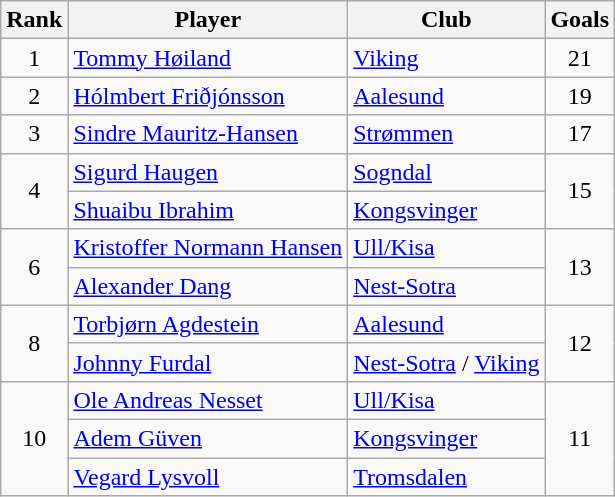<table class="wikitable" style="text-align:center">
<tr>
<th>Rank</th>
<th>Player</th>
<th>Club</th>
<th>Goals</th>
</tr>
<tr>
<td rowspan="1">1</td>
<td align="left"> <a href='#'>Tommy Høiland</a></td>
<td align="left"><a href='#'>Viking</a></td>
<td rowspan="1">21</td>
</tr>
<tr>
<td rowspan="1">2</td>
<td align="left"> <a href='#'>Hólmbert Friðjónsson</a></td>
<td align="left"><a href='#'>Aalesund</a></td>
<td rowspan="1">19</td>
</tr>
<tr>
<td rowspan="1">3</td>
<td align="left"> <a href='#'>Sindre Mauritz-Hansen</a></td>
<td align="left"><a href='#'>Strømmen</a></td>
<td rowspan="1">17</td>
</tr>
<tr>
<td rowspan="2">4</td>
<td align="left"> <a href='#'>Sigurd Haugen</a></td>
<td align="left"><a href='#'>Sogndal</a></td>
<td rowspan="2">15</td>
</tr>
<tr>
<td align="left"> <a href='#'>Shuaibu Ibrahim</a></td>
<td align="left"><a href='#'>Kongsvinger</a></td>
</tr>
<tr>
<td rowspan="2">6</td>
<td align="left"> <a href='#'>Kristoffer Normann Hansen</a></td>
<td align="left"><a href='#'>Ull/Kisa</a></td>
<td rowspan="2">13</td>
</tr>
<tr>
<td align="left"> <a href='#'>Alexander Dang</a></td>
<td align="left"><a href='#'>Nest-Sotra</a></td>
</tr>
<tr>
<td rowspan="2">8</td>
<td align="left"> <a href='#'>Torbjørn Agdestein</a></td>
<td align="left"><a href='#'>Aalesund</a></td>
<td rowspan="2">12</td>
</tr>
<tr>
<td align="left"> <a href='#'>Johnny Furdal</a></td>
<td align="left"><a href='#'>Nest-Sotra</a> / <a href='#'>Viking</a></td>
</tr>
<tr>
<td rowspan="3">10</td>
<td align="left"> <a href='#'>Ole Andreas Nesset</a></td>
<td align="left"><a href='#'>Ull/Kisa</a></td>
<td rowspan="3">11</td>
</tr>
<tr>
<td align="left"> <a href='#'>Adem Güven</a></td>
<td align="left"><a href='#'>Kongsvinger</a></td>
</tr>
<tr>
<td align="left"> <a href='#'>Vegard Lysvoll</a></td>
<td align="left"><a href='#'>Tromsdalen</a></td>
</tr>
</table>
